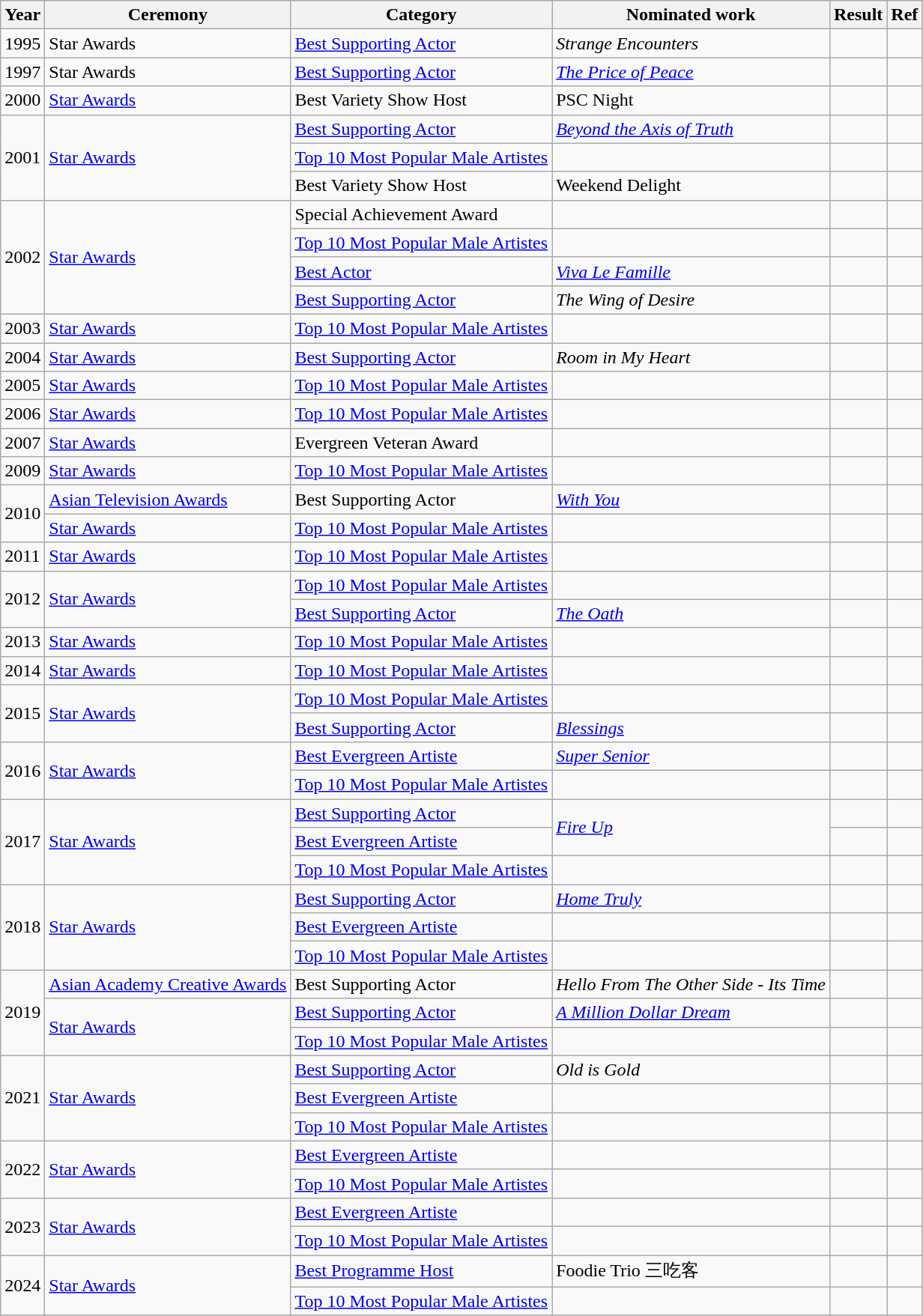<table class="wikitable sortable">
<tr>
<th>Year</th>
<th>Ceremony</th>
<th>Category</th>
<th>Nominated work</th>
<th>Result</th>
<th>Ref</th>
</tr>
<tr>
<td>1995</td>
<td>Star Awards</td>
<td><a href='#'>Best Supporting Actor</a></td>
<td><em>Strange Encounters</em>  </td>
<td></td>
<td></td>
</tr>
<tr>
<td>1997</td>
<td>Star Awards</td>
<td><a href='#'>Best Supporting Actor</a></td>
<td><em><a href='#'>The Price of Peace</a></em> </td>
<td></td>
<td></td>
</tr>
<tr>
<td>2000</td>
<td><a href='#'>Star Awards</a></td>
<td>Best Variety Show Host</td>
<td>PSC Night</td>
<td></td>
<td></td>
</tr>
<tr>
<td rowspan="3">2001</td>
<td rowspan="3"><a href='#'>Star Awards</a></td>
<td><a href='#'>Best Supporting Actor</a></td>
<td><em><a href='#'>Beyond the Axis of Truth</a></em> </td>
<td></td>
<td></td>
</tr>
<tr>
<td><a href='#'>Top 10 Most Popular Male Artistes</a></td>
<td></td>
<td></td>
<td></td>
</tr>
<tr>
<td>Best Variety Show Host</td>
<td>Weekend Delight</td>
<td></td>
<td></td>
</tr>
<tr>
<td rowspan="4">2002</td>
<td rowspan="4"><a href='#'>Star Awards</a></td>
<td>Special Achievement Award</td>
<td></td>
<td></td>
<td></td>
</tr>
<tr>
<td><a href='#'>Top 10 Most Popular Male Artistes</a></td>
<td></td>
<td></td>
<td></td>
</tr>
<tr>
<td><a href='#'>Best Actor</a></td>
<td><em><a href='#'>Viva Le Famille</a></em> </td>
<td></td>
<td></td>
</tr>
<tr>
<td><a href='#'>Best Supporting Actor</a></td>
<td><em>The Wing of Desire</em> </td>
<td></td>
<td></td>
</tr>
<tr>
<td>2003</td>
<td><a href='#'>Star Awards</a></td>
<td><a href='#'>Top 10 Most Popular Male Artistes</a></td>
<td></td>
<td></td>
<td></td>
</tr>
<tr>
<td>2004</td>
<td><a href='#'>Star Awards</a></td>
<td><a href='#'>Best Supporting Actor</a></td>
<td><em>Room in My Heart</em> </td>
<td></td>
<td></td>
</tr>
<tr>
<td>2005</td>
<td><a href='#'>Star Awards</a></td>
<td><a href='#'>Top 10 Most Popular Male Artistes</a></td>
<td></td>
<td></td>
<td></td>
</tr>
<tr>
<td>2006</td>
<td><a href='#'>Star Awards</a></td>
<td><a href='#'>Top 10 Most Popular Male Artistes</a></td>
<td></td>
<td></td>
<td></td>
</tr>
<tr>
<td>2007</td>
<td><a href='#'>Star Awards</a></td>
<td>Evergreen Veteran Award</td>
<td></td>
<td></td>
<td></td>
</tr>
<tr>
<td>2009</td>
<td><a href='#'>Star Awards</a></td>
<td><a href='#'>Top 10 Most Popular Male Artistes</a></td>
<td></td>
<td></td>
<td></td>
</tr>
<tr>
<td rowspan="2">2010</td>
<td><a href='#'>Asian Television Awards</a></td>
<td>Best Supporting Actor</td>
<td><em><a href='#'>With You</a></em> </td>
<td></td>
<td></td>
</tr>
<tr>
<td><a href='#'>Star Awards</a></td>
<td><a href='#'>Top 10 Most Popular Male Artistes</a></td>
<td></td>
<td></td>
<td></td>
</tr>
<tr>
<td>2011</td>
<td><a href='#'>Star Awards</a></td>
<td><a href='#'>Top 10 Most Popular Male Artistes</a></td>
<td></td>
<td></td>
<td></td>
</tr>
<tr>
<td rowspan="2">2012</td>
<td rowspan="2"><a href='#'>Star Awards</a></td>
<td><a href='#'>Top 10 Most Popular Male Artistes</a></td>
<td></td>
<td></td>
<td></td>
</tr>
<tr>
<td><a href='#'>Best Supporting Actor</a></td>
<td><em><a href='#'>The Oath</a></em> </td>
<td></td>
<td></td>
</tr>
<tr>
<td>2013</td>
<td><a href='#'>Star Awards</a></td>
<td><a href='#'>Top 10 Most Popular Male Artistes</a></td>
<td></td>
<td></td>
<td></td>
</tr>
<tr>
<td>2014</td>
<td><a href='#'>Star Awards</a></td>
<td><a href='#'>Top 10 Most Popular Male Artistes</a></td>
<td></td>
<td></td>
<td></td>
</tr>
<tr>
<td rowspan="2">2015</td>
<td rowspan="2"><a href='#'>Star Awards</a></td>
<td><a href='#'>Top 10 Most Popular Male Artistes</a></td>
<td></td>
<td></td>
<td></td>
</tr>
<tr>
<td><a href='#'>Best Supporting Actor</a></td>
<td><em><a href='#'>Blessings</a></em> </td>
<td></td>
<td></td>
</tr>
<tr>
<td rowspan="2">2016</td>
<td rowspan="2"><a href='#'>Star Awards</a></td>
<td><a href='#'>Best Evergreen Artiste</a></td>
<td><em><a href='#'>Super Senior</a></em> </td>
<td></td>
<td></td>
</tr>
<tr>
<td><a href='#'>Top 10 Most Popular Male Artistes</a></td>
<td></td>
<td></td>
<td></td>
</tr>
<tr>
<td rowspan="3">2017</td>
<td rowspan="3"><a href='#'>Star Awards</a></td>
<td><a href='#'>Best Supporting Actor</a></td>
<td rowspan="2"><em><a href='#'>Fire Up</a></em> </td>
<td></td>
<td></td>
</tr>
<tr>
<td><a href='#'>Best Evergreen Artiste</a></td>
<td></td>
<td></td>
</tr>
<tr>
<td><a href='#'>Top 10 Most Popular Male Artistes</a></td>
<td></td>
<td></td>
<td></td>
</tr>
<tr>
<td rowspan="3">2018</td>
<td rowspan="3"><a href='#'>Star Awards</a></td>
<td><a href='#'>Best Supporting Actor</a></td>
<td><em><a href='#'>Home Truly</a></em> </td>
<td></td>
<td></td>
</tr>
<tr>
<td><a href='#'>Best Evergreen Artiste</a></td>
<td></td>
<td></td>
<td></td>
</tr>
<tr>
<td><a href='#'>Top 10 Most Popular Male Artistes</a></td>
<td></td>
<td></td>
<td></td>
</tr>
<tr>
<td rowspan="3">2019</td>
<td><a href='#'>Asian Academy Creative Awards</a></td>
<td>Best Supporting Actor</td>
<td><em>Hello From The Other Side - Its Time</em> </td>
<td></td>
<td></td>
</tr>
<tr>
<td rowspan="2"><a href='#'>Star Awards</a></td>
<td><a href='#'>Best Supporting Actor</a></td>
<td><em><a href='#'>A Million Dollar Dream</a></em> </td>
<td></td>
<td></td>
</tr>
<tr>
<td><a href='#'>Top 10 Most Popular Male Artistes</a></td>
<td></td>
<td></td>
<td></td>
</tr>
<tr>
<td rowspan="3">2021</td>
<td rowspan="3"><a href='#'>Star Awards</a></td>
<td><a href='#'>Best Supporting Actor</a></td>
<td><em>Old is Gold</em> </td>
<td></td>
<td></td>
</tr>
<tr>
<td><a href='#'>Best Evergreen Artiste</a></td>
<td></td>
<td></td>
<td></td>
</tr>
<tr>
<td><a href='#'>Top 10 Most Popular Male Artistes</a></td>
<td></td>
<td></td>
<td></td>
</tr>
<tr>
<td rowspan="2">2022</td>
<td rowspan="2"><a href='#'>Star Awards</a></td>
<td><a href='#'>Best Evergreen Artiste</a></td>
<td></td>
<td></td>
<td></td>
</tr>
<tr>
<td><a href='#'>Top 10 Most Popular Male Artistes</a></td>
<td></td>
<td></td>
<td></td>
</tr>
<tr>
<td rowspan="2">2023</td>
<td rowspan="2"><a href='#'>Star Awards</a></td>
<td><a href='#'>Best Evergreen Artiste</a></td>
<td></td>
<td></td>
<td></td>
</tr>
<tr>
<td><a href='#'>Top 10 Most Popular Male Artistes</a></td>
<td></td>
<td></td>
<td></td>
</tr>
<tr>
<td rowspan="2">2024</td>
<td rowspan="2"><a href='#'>Star Awards</a></td>
<td><a href='#'>Best Programme Host</a></td>
<td>Foodie Trio 三吃客</td>
<td></td>
<td></td>
</tr>
<tr>
<td><a href='#'>Top 10 Most Popular Male Artistes</a></td>
<td></td>
<td></td>
<td></td>
</tr>
</table>
